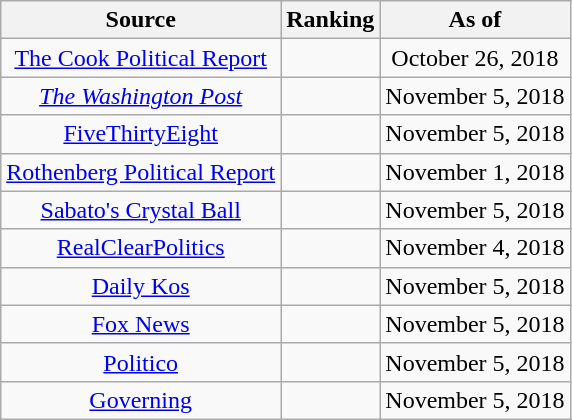<table class="wikitable" style="text-align:center">
<tr>
<th>Source</th>
<th>Ranking</th>
<th>As of</th>
</tr>
<tr>
<td><a href='#'>The Cook Political Report</a></td>
<td></td>
<td>October 26, 2018</td>
</tr>
<tr>
<td><em><a href='#'>The Washington Post</a></em></td>
<td></td>
<td>November 5, 2018</td>
</tr>
<tr>
<td><a href='#'>FiveThirtyEight</a></td>
<td></td>
<td>November 5, 2018</td>
</tr>
<tr>
<td><a href='#'>Rothenberg Political Report</a></td>
<td></td>
<td>November 1, 2018</td>
</tr>
<tr>
<td><a href='#'>Sabato's Crystal Ball</a></td>
<td></td>
<td>November 5, 2018</td>
</tr>
<tr>
<td><a href='#'>RealClearPolitics</a></td>
<td></td>
<td>November 4, 2018</td>
</tr>
<tr>
<td><a href='#'>Daily Kos</a></td>
<td></td>
<td>November 5, 2018</td>
</tr>
<tr>
<td><a href='#'>Fox News</a></td>
<td></td>
<td>November 5, 2018</td>
</tr>
<tr>
<td><a href='#'>Politico</a></td>
<td></td>
<td>November 5, 2018</td>
</tr>
<tr>
<td><a href='#'>Governing</a></td>
<td></td>
<td>November 5, 2018</td>
</tr>
</table>
